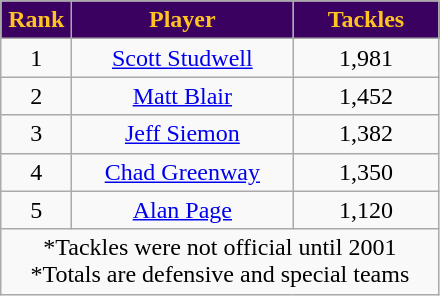<table class="wikitable" style="text-align:center">
<tr>
<th width=40px style="background:#3b0160;color:#ffc322">Rank</th>
<th width=140px style="background:#3b0160;color:#ffc322">Player</th>
<th width=90px style="background:#3b0160;color:#ffc322">Tackles</th>
</tr>
<tr>
<td>1</td>
<td><a href='#'>Scott Studwell</a></td>
<td>1,981</td>
</tr>
<tr>
<td>2</td>
<td><a href='#'>Matt Blair</a></td>
<td>1,452</td>
</tr>
<tr>
<td>3</td>
<td><a href='#'>Jeff Siemon</a></td>
<td>1,382</td>
</tr>
<tr>
<td>4</td>
<td><a href='#'>Chad Greenway</a></td>
<td>1,350</td>
</tr>
<tr>
<td>5</td>
<td><a href='#'>Alan Page</a></td>
<td>1,120</td>
</tr>
<tr>
<td colspan="3">*Tackles were not official until 2001<br>*Totals are defensive and special teams</td>
</tr>
</table>
